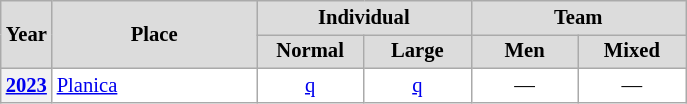<table class="wikitable plainrowheaders" style="background:#fff; font-size:86%; line-height:16px; border:gray solid 1px; border-collapse:collapse;">
<tr style="background:#ccc; text-align:center;">
<th scope="col" rowspan="2" style="background:#dcdcdc; width:25px;">Year</th>
<th scope="col" rowspan="2" style="background:#dcdcdc; width:130px;">Place</th>
<th scope="col" colspan="2" style="background:#dcdcdc; width:130px;">Individual</th>
<th scope="col" colspan="2" style="background:#dcdcdc; width:130px;">Team</th>
</tr>
<tr>
<th scope="col" style="background:#dcdcdc; width:65px;">Normal</th>
<th scope="col" style="background:#dcdcdc; width:65px;">Large</th>
<th scope="col" style="background:#dcdcdc; width:65px;">Men</th>
<th scope="col" style="background:#dcdcdc; width:65px;">Mixed</th>
</tr>
<tr>
<th scope=row align=center><a href='#'>2023</a></th>
<td> <a href='#'>Planica</a></td>
<td align=center><a href='#'>q</a></td>
<td align=center><a href='#'>q</a></td>
<td align=center>—</td>
<td align=center>—</td>
</tr>
</table>
